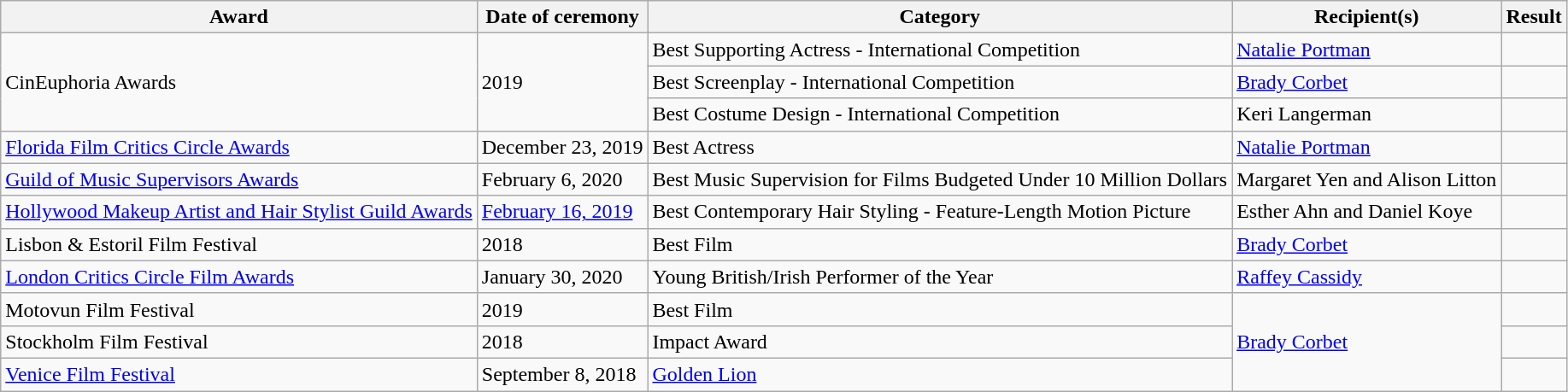<table class="wikitable plainrowheaders sortable">
<tr>
<th scope="col">Award</th>
<th scope="col">Date of ceremony</th>
<th scope="col">Category</th>
<th scope="col">Recipient(s)</th>
<th scope="col">Result</th>
</tr>
<tr>
<td rowspan="3">CinEuphoria Awards</td>
<td rowspan="3">2019</td>
<td>Best Supporting Actress - International Competition</td>
<td><a href='#'>Natalie Portman</a></td>
<td></td>
</tr>
<tr>
<td>Best Screenplay - International Competition</td>
<td><a href='#'>Brady Corbet</a></td>
<td></td>
</tr>
<tr>
<td>Best Costume Design - International Competition</td>
<td>Keri Langerman</td>
<td></td>
</tr>
<tr>
<td><a href='#'>Florida Film Critics Circle Awards</a></td>
<td>December 23, 2019</td>
<td>Best Actress</td>
<td><a href='#'>Natalie Portman</a></td>
<td></td>
</tr>
<tr>
<td><a href='#'>Guild of Music Supervisors Awards</a></td>
<td>February 6, 2020</td>
<td>Best Music Supervision for Films Budgeted Under 10 Million Dollars</td>
<td>Margaret Yen and Alison Litton</td>
<td></td>
</tr>
<tr>
<td><a href='#'>Hollywood Makeup Artist and Hair Stylist Guild Awards</a></td>
<td><a href='#'>February 16, 2019</a></td>
<td>Best Contemporary Hair Styling - Feature-Length Motion Picture</td>
<td>Esther Ahn and Daniel Koye</td>
<td></td>
</tr>
<tr>
<td>Lisbon & Estoril Film Festival</td>
<td>2018</td>
<td>Best Film</td>
<td><a href='#'>Brady Corbet</a></td>
<td></td>
</tr>
<tr>
<td><a href='#'>London Critics Circle Film Awards</a></td>
<td>January 30, 2020</td>
<td>Young British/Irish Performer of the Year</td>
<td><a href='#'>Raffey Cassidy</a></td>
<td></td>
</tr>
<tr>
<td>Motovun Film Festival</td>
<td>2019</td>
<td>Best Film</td>
<td rowspan="3"><a href='#'>Brady Corbet</a></td>
<td></td>
</tr>
<tr>
<td>Stockholm Film Festival</td>
<td>2018</td>
<td>Impact Award</td>
<td></td>
</tr>
<tr>
<td><a href='#'>Venice Film Festival</a></td>
<td>September 8, 2018</td>
<td><a href='#'>Golden Lion</a></td>
<td></td>
</tr>
</table>
